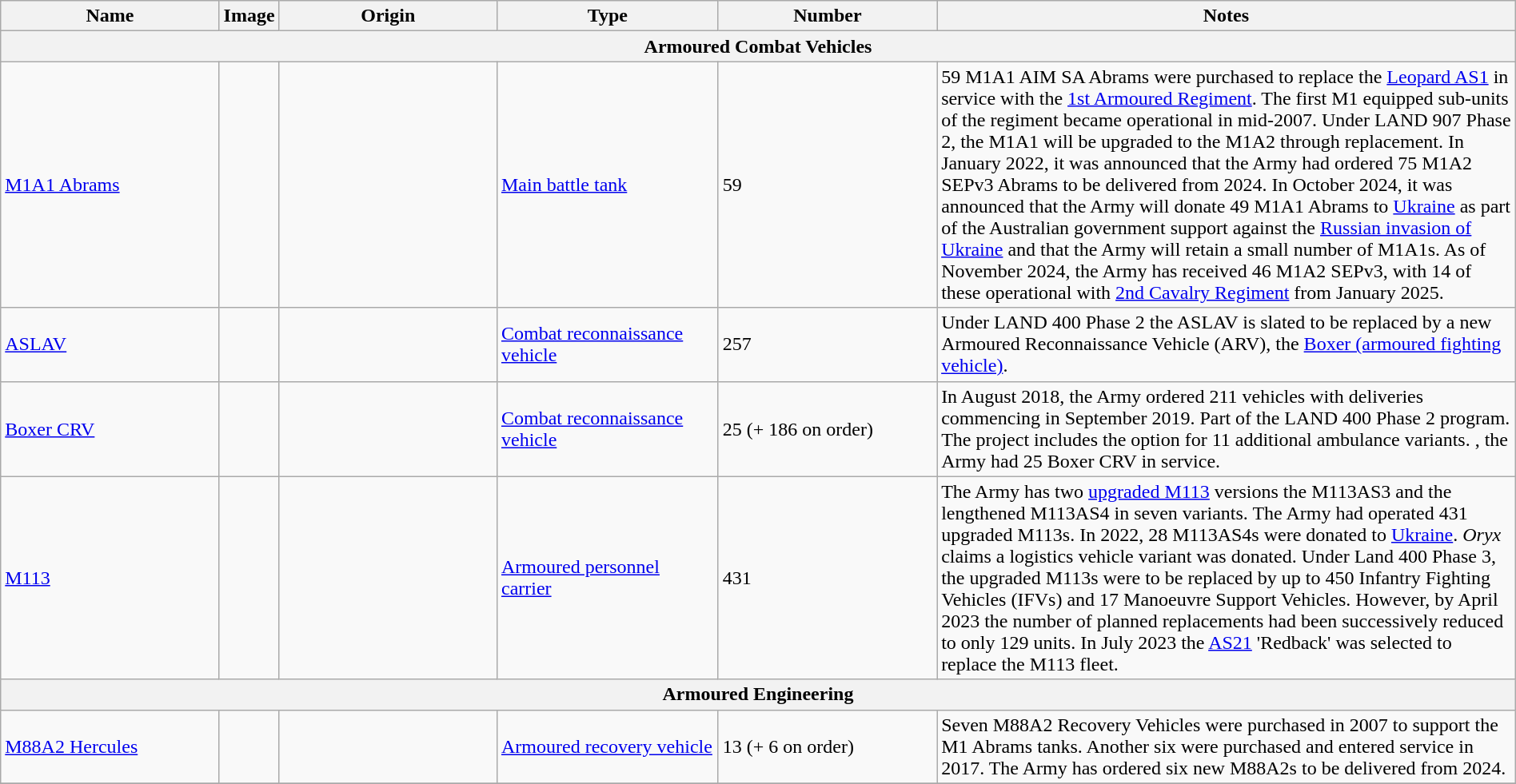<table class="wikitable" style="width:100%;">
<tr>
<th style="width:15%;">Name</th>
<th style="width:0%;">Image</th>
<th style="width:15%;">Origin</th>
<th style="width:15%;">Type</th>
<th style="width:15%;">Number</th>
<th style="width:40%;">Notes</th>
</tr>
<tr>
<th colspan="6" style="align: center;">Armoured Combat Vehicles</th>
</tr>
<tr>
<td><a href='#'>M1A1 Abrams</a></td>
<td></td>
<td></td>
<td><a href='#'>Main battle tank</a></td>
<td>59</td>
<td>59 M1A1 AIM SA Abrams were purchased to replace the <a href='#'>Leopard AS1</a> in service with the <a href='#'>1st Armoured Regiment</a>. The first M1 equipped sub-units of the regiment became operational in mid-2007. Under LAND 907 Phase 2, the M1A1 will be upgraded to the M1A2 through replacement. In January 2022, it was announced that the Army had ordered 75 M1A2 SEPv3 Abrams to be delivered from 2024. In October 2024, it was announced that the Army will donate 49 M1A1 Abrams to <a href='#'>Ukraine</a> as part of the Australian government support against the <a href='#'>Russian invasion of Ukraine</a> and that the Army will retain a small number of M1A1s. As of November 2024, the Army has received 46 M1A2 SEPv3, with 14 of these operational with <a href='#'>2nd Cavalry Regiment</a> from January 2025.</td>
</tr>
<tr>
<td><a href='#'>ASLAV</a></td>
<td></td>
<td><br></td>
<td><a href='#'>Combat reconnaissance vehicle</a></td>
<td>257</td>
<td>Under LAND 400 Phase 2 the ASLAV is slated to be replaced by a new Armoured Reconnaissance Vehicle (ARV), the <a href='#'>Boxer (armoured fighting vehicle)</a>.</td>
</tr>
<tr>
<td><a href='#'>Boxer CRV</a></td>
<td></td>
<td><br><br></td>
<td><a href='#'>Combat reconnaissance vehicle</a></td>
<td>25 (+ 186 on order)</td>
<td>In August 2018, the Army ordered 211 vehicles with deliveries commencing in September 2019. Part of the LAND 400 Phase 2 program. The project includes the option for 11 additional ambulance variants. , the Army had 25 Boxer CRV in service.</td>
</tr>
<tr>
<td><a href='#'>M113</a></td>
<td></td>
<td></td>
<td><a href='#'>Armoured personnel carrier</a></td>
<td>431</td>
<td>The Army has two <a href='#'>upgraded M113</a> versions the M113AS3 and the lengthened M113AS4 in seven variants. The Army had operated 431 upgraded M113s. In 2022, 28 M113AS4s were donated to <a href='#'>Ukraine</a>. <em>Oryx</em> claims a logistics vehicle variant was donated. Under Land 400 Phase 3, the upgraded M113s were to be replaced by up to 450 Infantry Fighting Vehicles (IFVs) and 17 Manoeuvre Support Vehicles. However, by April 2023 the number of planned replacements had been successively reduced to only 129 units. In July 2023 the <a href='#'>AS21</a> 'Redback' was selected to replace the M113 fleet.</td>
</tr>
<tr>
<th colspan="6" style="align: center;">Armoured Engineering</th>
</tr>
<tr>
<td><a href='#'>M88A2 Hercules</a></td>
<td></td>
<td></td>
<td><a href='#'>Armoured recovery vehicle</a></td>
<td>13 (+ 6 on order)</td>
<td>Seven M88A2 Recovery Vehicles were purchased in 2007 to support the M1 Abrams tanks. Another six were purchased and entered service in 2017. The Army has ordered six new M88A2s to be delivered from 2024.</td>
</tr>
<tr>
</tr>
</table>
